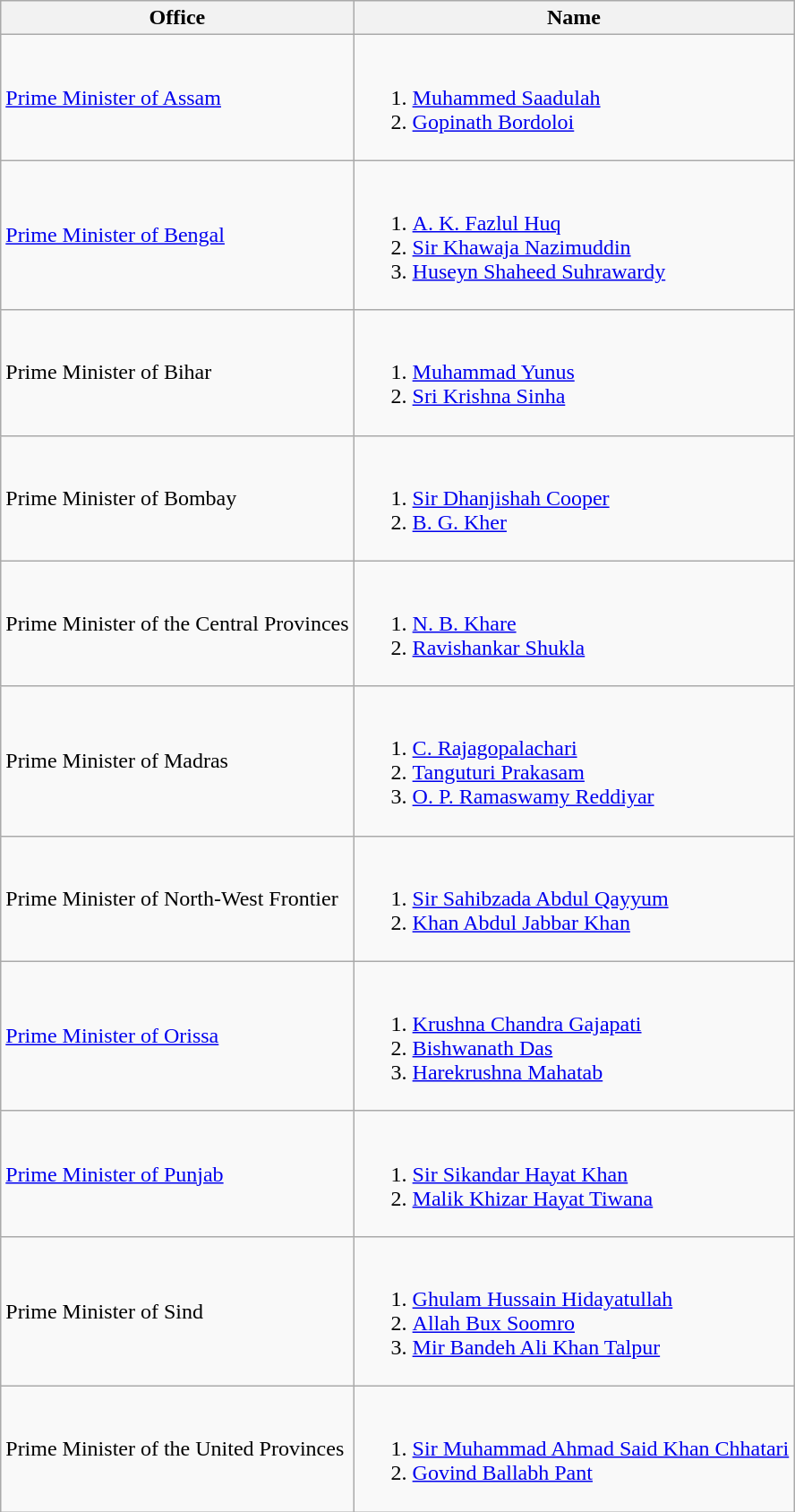<table class="wikitable sortable">
<tr>
<th>Office</th>
<th>Name</th>
</tr>
<tr>
<td><a href='#'>Prime Minister of Assam</a></td>
<td><br><ol><li><a href='#'>Muhammed Saadulah</a></li><li><a href='#'>Gopinath Bordoloi</a></li></ol></td>
</tr>
<tr>
<td><a href='#'>Prime Minister of Bengal</a></td>
<td><br><ol><li><a href='#'>A. K. Fazlul Huq</a></li><li><a href='#'>Sir Khawaja Nazimuddin</a></li><li><a href='#'>Huseyn Shaheed Suhrawardy</a></li></ol></td>
</tr>
<tr>
<td>Prime Minister of Bihar</td>
<td><br><ol><li><a href='#'>Muhammad Yunus</a></li><li><a href='#'>Sri Krishna Sinha</a></li></ol></td>
</tr>
<tr>
<td>Prime Minister of Bombay</td>
<td><br><ol><li><a href='#'>Sir Dhanjishah Cooper</a></li><li><a href='#'>B. G. Kher</a></li></ol></td>
</tr>
<tr>
<td>Prime Minister of the Central Provinces</td>
<td><br><ol><li><a href='#'>N. B. Khare</a></li><li><a href='#'>Ravishankar Shukla</a></li></ol></td>
</tr>
<tr>
<td>Prime Minister of Madras</td>
<td><br><ol><li><a href='#'>C. Rajagopalachari</a></li><li><a href='#'>Tanguturi Prakasam</a></li><li><a href='#'>O. P. Ramaswamy Reddiyar</a></li></ol></td>
</tr>
<tr>
<td>Prime Minister of North-West Frontier</td>
<td><br><ol><li><a href='#'>Sir Sahibzada Abdul Qayyum</a></li><li><a href='#'>Khan Abdul Jabbar Khan</a></li></ol></td>
</tr>
<tr>
<td><a href='#'>Prime Minister of Orissa</a></td>
<td><br><ol><li><a href='#'>Krushna Chandra Gajapati</a></li><li><a href='#'>Bishwanath Das</a></li><li><a href='#'>Harekrushna Mahatab</a></li></ol></td>
</tr>
<tr>
<td><a href='#'>Prime Minister of Punjab</a></td>
<td><br><ol><li><a href='#'>Sir Sikandar Hayat Khan</a></li><li><a href='#'>Malik Khizar Hayat Tiwana</a></li></ol></td>
</tr>
<tr>
<td>Prime Minister of Sind</td>
<td><br><ol><li><a href='#'>Ghulam Hussain Hidayatullah</a></li><li><a href='#'>Allah Bux Soomro</a></li><li><a href='#'>Mir Bandeh Ali Khan Talpur</a></li></ol></td>
</tr>
<tr>
<td>Prime Minister of the United Provinces</td>
<td><br><ol><li><a href='#'>Sir Muhammad Ahmad Said Khan Chhatari</a></li><li><a href='#'>Govind Ballabh Pant</a></li></ol></td>
</tr>
</table>
